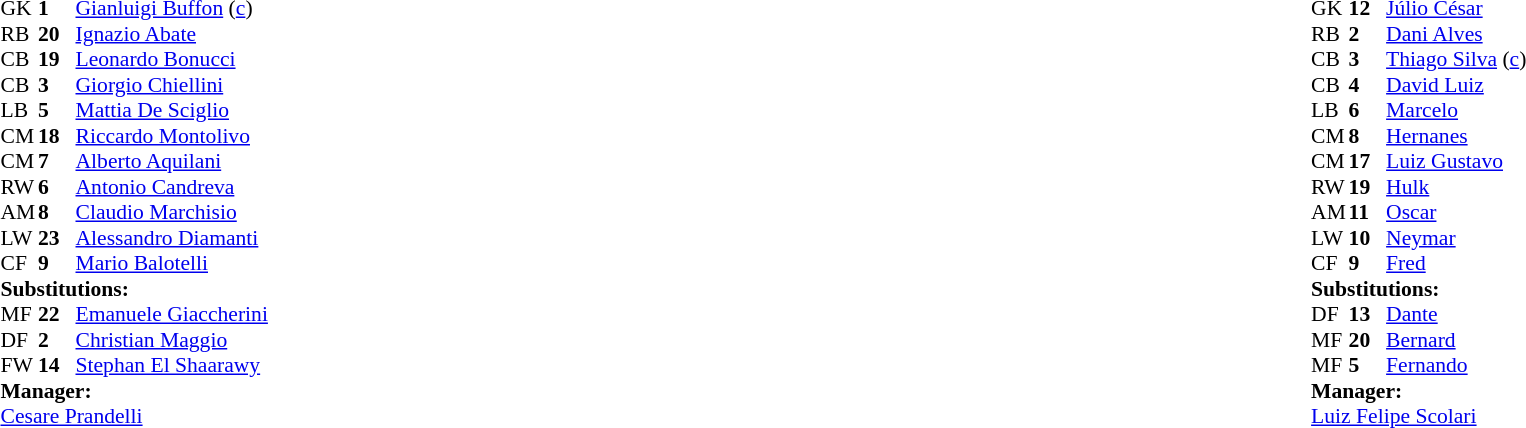<table style="width:100%;">
<tr>
<td style="vertical-align:top; width:50%;"><br><table style="font-size: 90%" cellspacing="0" cellpadding="0">
<tr>
<th width=25></th>
<th width=25></th>
</tr>
<tr>
<td>GK</td>
<td><strong>1</strong></td>
<td><a href='#'>Gianluigi Buffon</a> (<a href='#'>c</a>)</td>
</tr>
<tr>
<td>RB</td>
<td><strong>20</strong></td>
<td><a href='#'>Ignazio Abate</a></td>
<td></td>
<td></td>
</tr>
<tr>
<td>CB</td>
<td><strong>19</strong></td>
<td><a href='#'>Leonardo Bonucci</a></td>
</tr>
<tr>
<td>CB</td>
<td><strong>3</strong></td>
<td><a href='#'>Giorgio Chiellini</a></td>
</tr>
<tr>
<td>LB</td>
<td><strong>5</strong></td>
<td><a href='#'>Mattia De Sciglio</a></td>
</tr>
<tr>
<td>CM</td>
<td><strong>18</strong></td>
<td><a href='#'>Riccardo Montolivo</a></td>
<td></td>
<td></td>
</tr>
<tr>
<td>CM</td>
<td><strong>7</strong></td>
<td><a href='#'>Alberto Aquilani</a></td>
</tr>
<tr>
<td>RW</td>
<td><strong>6</strong></td>
<td><a href='#'>Antonio Candreva</a></td>
</tr>
<tr>
<td>AM</td>
<td><strong>8</strong></td>
<td><a href='#'>Claudio Marchisio</a></td>
<td></td>
</tr>
<tr>
<td>LW</td>
<td><strong>23</strong></td>
<td><a href='#'>Alessandro Diamanti</a></td>
<td></td>
<td></td>
</tr>
<tr>
<td>CF</td>
<td><strong>9</strong></td>
<td><a href='#'>Mario Balotelli</a></td>
</tr>
<tr>
<td colspan=3><strong>Substitutions:</strong></td>
</tr>
<tr>
<td>MF</td>
<td><strong>22</strong></td>
<td><a href='#'>Emanuele Giaccherini</a></td>
<td></td>
<td></td>
</tr>
<tr>
<td>DF</td>
<td><strong>2</strong></td>
<td><a href='#'>Christian Maggio</a></td>
<td></td>
<td></td>
</tr>
<tr>
<td>FW</td>
<td><strong>14</strong></td>
<td><a href='#'>Stephan El Shaarawy</a></td>
<td></td>
<td></td>
</tr>
<tr>
<td colspan=3><strong>Manager:</strong></td>
</tr>
<tr>
<td colspan=3><a href='#'>Cesare Prandelli</a></td>
</tr>
</table>
</td>
<td valign="top"></td>
<td style="vertical-align:top; width:50%;"><br><table cellspacing="0" cellpadding="0" style="font-size:90%; margin:auto;">
<tr>
<th width="25"></th>
<th width="25"></th>
</tr>
<tr>
<td>GK</td>
<td><strong>12</strong></td>
<td><a href='#'>Júlio César</a></td>
</tr>
<tr>
<td>RB</td>
<td><strong>2</strong></td>
<td><a href='#'>Dani Alves</a></td>
</tr>
<tr>
<td>CB</td>
<td><strong>3</strong></td>
<td><a href='#'>Thiago Silva</a> (<a href='#'>c</a>)</td>
</tr>
<tr>
<td>CB</td>
<td><strong>4</strong></td>
<td><a href='#'>David Luiz</a></td>
<td></td>
<td></td>
</tr>
<tr>
<td>LB</td>
<td><strong>6</strong></td>
<td><a href='#'>Marcelo</a></td>
</tr>
<tr>
<td>CM</td>
<td><strong>8</strong></td>
<td><a href='#'>Hernanes</a></td>
</tr>
<tr>
<td>CM</td>
<td><strong>17</strong></td>
<td><a href='#'>Luiz Gustavo</a></td>
<td></td>
</tr>
<tr>
<td>RW</td>
<td><strong>19</strong></td>
<td><a href='#'>Hulk</a></td>
<td></td>
<td></td>
</tr>
<tr>
<td>AM</td>
<td><strong>11</strong></td>
<td><a href='#'>Oscar</a></td>
</tr>
<tr>
<td>LW</td>
<td><strong>10</strong></td>
<td><a href='#'>Neymar</a></td>
<td></td>
<td></td>
</tr>
<tr>
<td>CF</td>
<td><strong>9</strong></td>
<td><a href='#'>Fred</a></td>
</tr>
<tr>
<td colspan=3><strong>Substitutions:</strong></td>
</tr>
<tr>
<td>DF</td>
<td><strong>13</strong></td>
<td><a href='#'>Dante</a></td>
<td></td>
<td></td>
</tr>
<tr>
<td>MF</td>
<td><strong>20</strong></td>
<td><a href='#'>Bernard</a></td>
<td></td>
<td></td>
</tr>
<tr>
<td>MF</td>
<td><strong>5</strong></td>
<td><a href='#'>Fernando</a></td>
<td></td>
<td></td>
</tr>
<tr>
<td colspan=3><strong>Manager:</strong></td>
</tr>
<tr>
<td colspan=3><a href='#'>Luiz Felipe Scolari</a></td>
</tr>
</table>
</td>
</tr>
</table>
